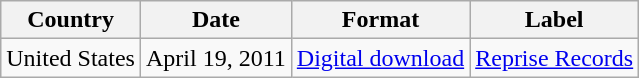<table class="wikitable">
<tr>
<th>Country</th>
<th>Date</th>
<th>Format</th>
<th>Label</th>
</tr>
<tr>
<td>United States</td>
<td rowspan="1">April 19, 2011</td>
<td rowspan="1"><a href='#'>Digital download</a></td>
<td rowspan="1"><a href='#'>Reprise Records</a></td>
</tr>
</table>
